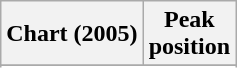<table class="wikitable sortable">
<tr>
<th align="left">Chart (2005)</th>
<th align="center">Peak<br>position</th>
</tr>
<tr>
</tr>
<tr>
</tr>
</table>
